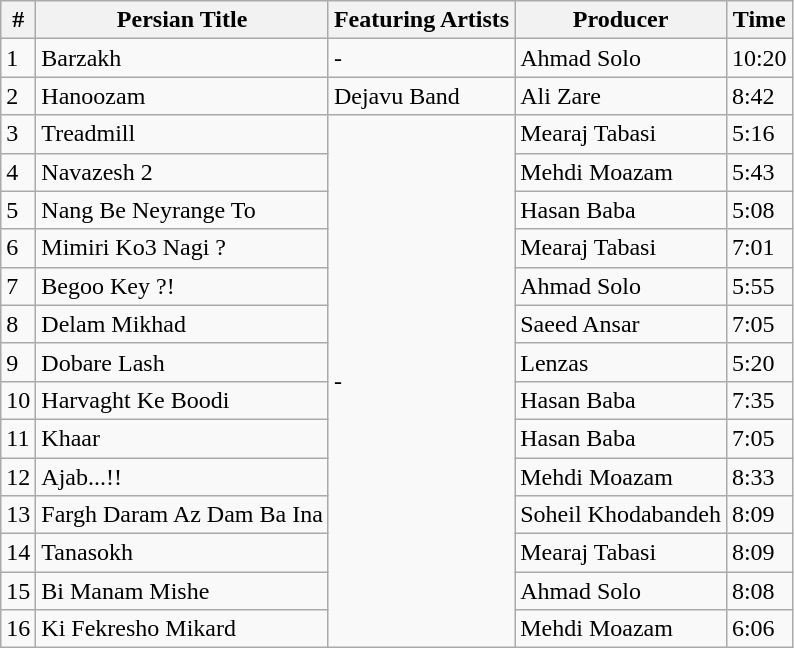<table class="wikitable">
<tr>
<th>#</th>
<th>Persian Title</th>
<th>Featuring Artists</th>
<th>Producer</th>
<th>Time</th>
</tr>
<tr>
<td>1</td>
<td>Barzakh</td>
<td>-</td>
<td>Ahmad Solo</td>
<td>10:20</td>
</tr>
<tr>
<td>2</td>
<td>Hanoozam</td>
<td>Dejavu Band</td>
<td>Ali Zare</td>
<td>8:42</td>
</tr>
<tr>
<td>3</td>
<td>Treadmill</td>
<td rowspan="14">-</td>
<td>Mearaj Tabasi</td>
<td>5:16</td>
</tr>
<tr>
<td>4</td>
<td>Navazesh 2</td>
<td>Mehdi Moazam</td>
<td>5:43</td>
</tr>
<tr>
<td>5</td>
<td>Nang Be Neyrange To</td>
<td>Hasan Baba</td>
<td>5:08</td>
</tr>
<tr>
<td>6</td>
<td>Mimiri Ko3 Nagi ?</td>
<td>Mearaj Tabasi</td>
<td>7:01</td>
</tr>
<tr>
<td>7</td>
<td>Begoo Key ?!</td>
<td>Ahmad Solo</td>
<td>5:55</td>
</tr>
<tr>
<td>8</td>
<td>Delam Mikhad</td>
<td>Saeed Ansar</td>
<td>7:05</td>
</tr>
<tr>
<td>9</td>
<td>Dobare Lash</td>
<td>Lenzas</td>
<td>5:20</td>
</tr>
<tr>
<td>10</td>
<td>Harvaght Ke Boodi</td>
<td>Hasan Baba</td>
<td>7:35</td>
</tr>
<tr>
<td>11</td>
<td>Khaar</td>
<td>Hasan Baba</td>
<td>7:05</td>
</tr>
<tr>
<td>12</td>
<td>Ajab...!!</td>
<td>Mehdi Moazam</td>
<td>8:33</td>
</tr>
<tr>
<td>13</td>
<td>Fargh Daram Az Dam Ba Ina</td>
<td>Soheil Khodabandeh</td>
<td>8:09</td>
</tr>
<tr>
<td>14</td>
<td>Tanasokh</td>
<td>Mearaj Tabasi</td>
<td>8:09</td>
</tr>
<tr>
<td>15</td>
<td>Bi Manam Mishe</td>
<td>Ahmad Solo</td>
<td>8:08</td>
</tr>
<tr>
<td>16</td>
<td>Ki Fekresho Mikard</td>
<td>Mehdi Moazam</td>
<td>6:06</td>
</tr>
</table>
